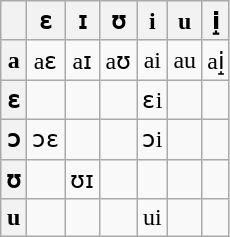<table class="wikitable" style=text-align:center>
<tr>
<th></th>
<th>ɛ</th>
<th>ɪ</th>
<th>ʊ</th>
<th>i</th>
<th>u</th>
<th>i̝</th>
</tr>
<tr>
<th>a</th>
<td>aɛ</td>
<td>aɪ</td>
<td>aʊ</td>
<td>ai</td>
<td>au</td>
<td>ai̝</td>
</tr>
<tr>
<th>ɛ</th>
<td></td>
<td></td>
<td></td>
<td>ɛi</td>
<td></td>
<td></td>
</tr>
<tr>
<th>ɔ</th>
<td>ɔɛ</td>
<td></td>
<td></td>
<td>ɔi</td>
<td></td>
<td></td>
</tr>
<tr>
<th>ʊ</th>
<td></td>
<td>ʊɪ</td>
<td></td>
<td></td>
<td></td>
<td></td>
</tr>
<tr>
<th>u</th>
<td></td>
<td></td>
<td></td>
<td>ui</td>
<td></td>
<td></td>
</tr>
</table>
